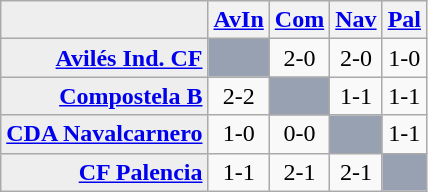<table class="wikitable">
<tr style="background:#eeeeee;">
<td></td>
<th><a href='#'>AvIn</a></th>
<th><a href='#'>Com</a></th>
<th><a href='#'>Nav</a></th>
<th><a href='#'>Pal</a></th>
</tr>
<tr align=center>
<td style="background:#eeeeee;" align=right><strong><a href='#'>Avilés Ind. CF</a></strong></td>
<td style="background:#98A1B2"></td>
<td>2-0</td>
<td>2-0</td>
<td>1-0</td>
</tr>
<tr align=center>
<td style="background:#eeeeee;" align=right><strong><a href='#'>Compostela B</a></strong></td>
<td>2-2</td>
<td style="background:#98A1B2"></td>
<td>1-1</td>
<td>1-1</td>
</tr>
<tr align=center>
<td style="background:#eeeeee;" align=right><strong><a href='#'>CDA Navalcarnero</a></strong></td>
<td>1-0</td>
<td>0-0</td>
<td style="background:#98A1B2"></td>
<td>1-1</td>
</tr>
<tr align=center>
<td style="background:#eeeeee;" align=right><strong><a href='#'>CF Palencia</a></strong></td>
<td>1-1</td>
<td>2-1</td>
<td>2-1</td>
<td style="background:#98A1B2"></td>
</tr>
</table>
